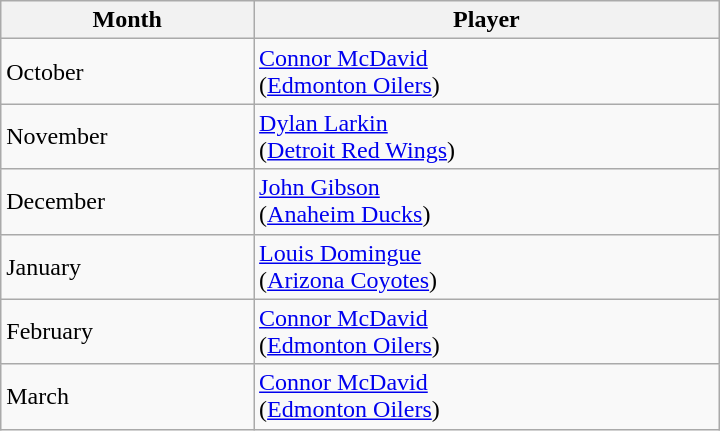<table class="wikitable" style="width: 30em;">
<tr style="text-align:center;">
<th>Month</th>
<th>Player</th>
</tr>
<tr>
<td>October</td>
<td><a href='#'>Connor McDavid</a><br>(<a href='#'>Edmonton Oilers</a>)</td>
</tr>
<tr>
<td>November</td>
<td><a href='#'>Dylan Larkin</a><br>(<a href='#'>Detroit Red Wings</a>)</td>
</tr>
<tr>
<td>December</td>
<td><a href='#'>John Gibson</a><br>(<a href='#'>Anaheim Ducks</a>)</td>
</tr>
<tr>
<td>January</td>
<td><a href='#'>Louis Domingue</a><br>(<a href='#'>Arizona Coyotes</a>)</td>
</tr>
<tr>
<td>February</td>
<td><a href='#'>Connor McDavid</a><br>(<a href='#'>Edmonton Oilers</a>)</td>
</tr>
<tr>
<td>March</td>
<td><a href='#'>Connor McDavid</a><br>(<a href='#'>Edmonton Oilers</a>)</td>
</tr>
</table>
